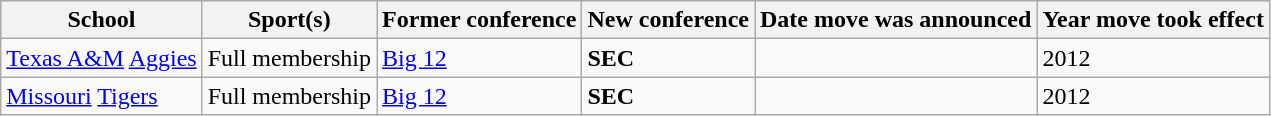<table class="wikitable sortable">
<tr>
<th>School</th>
<th>Sport(s)</th>
<th>Former conference</th>
<th>New conference</th>
<th>Date move was announced</th>
<th>Year move took effect</th>
</tr>
<tr>
<td><a href='#'>Texas A&M</a> <a href='#'>Aggies</a></td>
<td>Full membership</td>
<td><a href='#'>Big 12</a></td>
<td><strong>SEC</strong></td>
<td></td>
<td>2012</td>
</tr>
<tr>
<td><a href='#'>Missouri</a> <a href='#'>Tigers</a></td>
<td>Full membership</td>
<td><a href='#'>Big 12</a></td>
<td><strong>SEC</strong></td>
<td></td>
<td>2012</td>
</tr>
</table>
